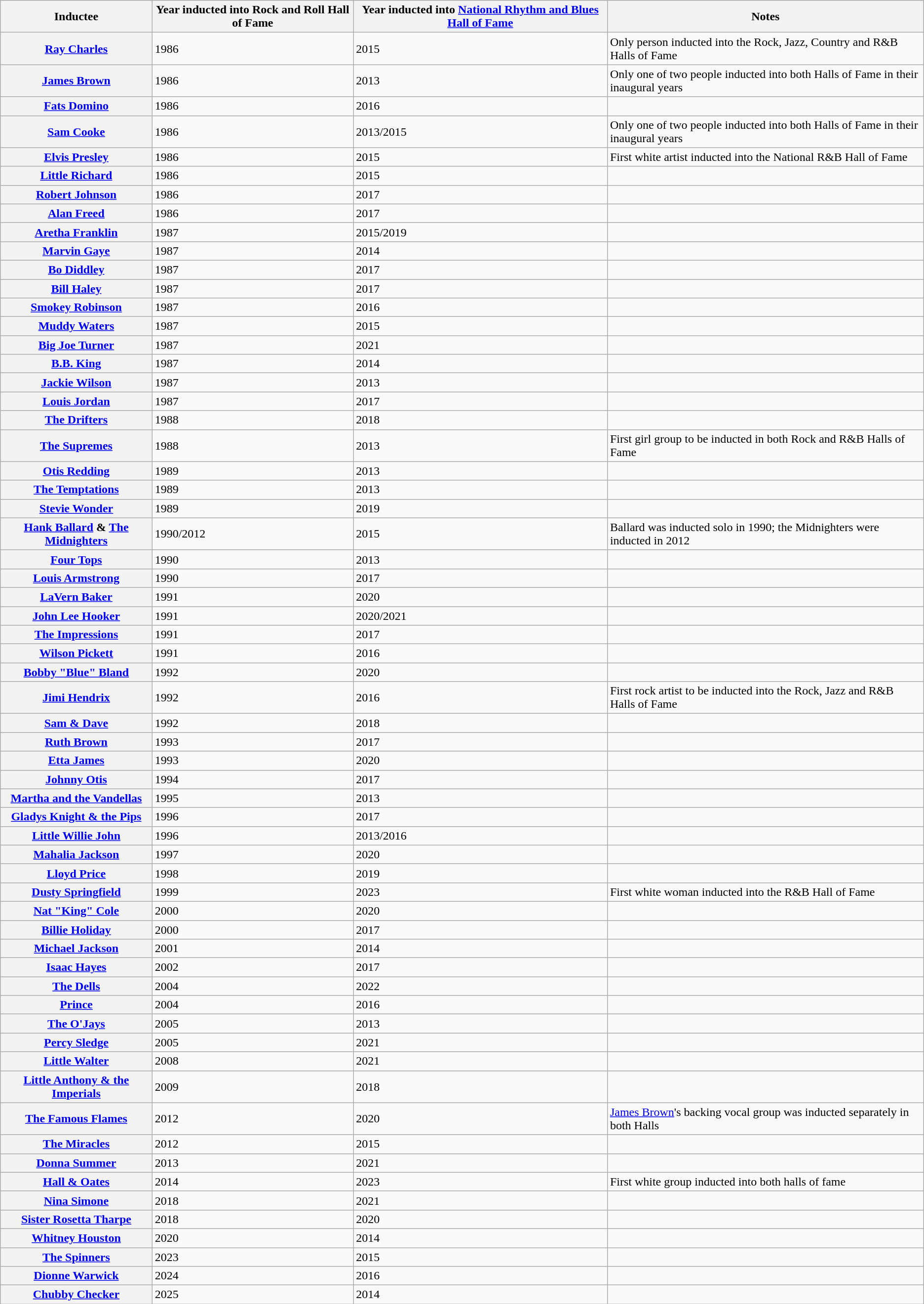<table role="Rock and Roll Hall of Fame inductees also in the National Rhythm and Blues Hall of Fame" class="wikitable mw-collapsible mw-collapsed">
<tr>
<th scope="col">Inductee</th>
<th scope="col">Year inducted into Rock and Roll Hall of Fame</th>
<th scope="col">Year inducted into <a href='#'>National Rhythm and Blues Hall of Fame</a></th>
<th scope="col">Notes</th>
</tr>
<tr>
<th scope="row"><a href='#'>Ray Charles</a></th>
<td>1986</td>
<td>2015</td>
<td>Only person inducted into the Rock, Jazz, Country and R&B Halls of Fame</td>
</tr>
<tr>
<th scope="row"><a href='#'>James Brown</a></th>
<td>1986</td>
<td>2013</td>
<td>Only one of two people inducted into both Halls of Fame in their inaugural years</td>
</tr>
<tr>
<th scope="row"><a href='#'>Fats Domino</a></th>
<td>1986</td>
<td>2016</td>
<td></td>
</tr>
<tr>
<th scope="row"><a href='#'>Sam Cooke</a></th>
<td>1986</td>
<td>2013/2015</td>
<td>Only one of two people inducted into both Halls of Fame in their inaugural years</td>
</tr>
<tr>
<th scope="row"><a href='#'>Elvis Presley</a></th>
<td>1986</td>
<td>2015</td>
<td>First white artist inducted into the National R&B Hall of Fame</td>
</tr>
<tr>
<th scope="row"><a href='#'>Little Richard</a></th>
<td>1986</td>
<td>2015</td>
<td></td>
</tr>
<tr>
<th scope="row"><a href='#'>Robert Johnson</a></th>
<td>1986</td>
<td>2017</td>
<td></td>
</tr>
<tr>
<th scope="row"><a href='#'>Alan Freed</a></th>
<td>1986</td>
<td>2017</td>
<td></td>
</tr>
<tr>
<th scope="row"><a href='#'>Aretha Franklin</a></th>
<td>1987</td>
<td>2015/2019</td>
<td></td>
</tr>
<tr>
<th scope="row"><a href='#'>Marvin Gaye</a></th>
<td>1987</td>
<td>2014</td>
<td></td>
</tr>
<tr>
<th scope="row"><a href='#'>Bo Diddley</a></th>
<td>1987</td>
<td>2017</td>
<td></td>
</tr>
<tr>
<th scope="row"><a href='#'>Bill Haley</a></th>
<td>1987</td>
<td>2017</td>
<td></td>
</tr>
<tr>
<th scope="row"><a href='#'>Smokey Robinson</a></th>
<td>1987</td>
<td>2016</td>
<td></td>
</tr>
<tr>
<th scope="row"><a href='#'>Muddy Waters</a></th>
<td>1987</td>
<td>2015</td>
<td></td>
</tr>
<tr>
<th scope="row"><a href='#'>Big Joe Turner</a></th>
<td>1987</td>
<td>2021</td>
<td></td>
</tr>
<tr>
<th scope="row"><a href='#'>B.B. King</a></th>
<td>1987</td>
<td>2014</td>
<td></td>
</tr>
<tr>
<th scope="row"><a href='#'>Jackie Wilson</a></th>
<td>1987</td>
<td>2013</td>
<td></td>
</tr>
<tr>
<th scope="row"><a href='#'>Louis Jordan</a></th>
<td>1987</td>
<td>2017</td>
<td></td>
</tr>
<tr>
<th scope="row"><a href='#'>The Drifters</a></th>
<td>1988</td>
<td>2018</td>
<td></td>
</tr>
<tr>
<th scope="row"><a href='#'>The Supremes</a></th>
<td>1988</td>
<td>2013</td>
<td>First girl group to be inducted in both Rock and R&B Halls of Fame</td>
</tr>
<tr>
<th scope="row"><a href='#'>Otis Redding</a></th>
<td>1989</td>
<td>2013</td>
<td></td>
</tr>
<tr>
<th scope="row"><a href='#'>The Temptations</a></th>
<td>1989</td>
<td>2013</td>
<td></td>
</tr>
<tr>
<th scope="row"><a href='#'>Stevie Wonder</a></th>
<td>1989</td>
<td>2019</td>
<td></td>
</tr>
<tr>
<th scope="row"><a href='#'>Hank Ballard</a> & <a href='#'>The Midnighters</a></th>
<td>1990/2012</td>
<td>2015</td>
<td>Ballard was inducted solo in 1990; the Midnighters were inducted in 2012</td>
</tr>
<tr>
<th scope="row"><a href='#'>Four Tops</a></th>
<td>1990</td>
<td>2013</td>
<td></td>
</tr>
<tr>
<th scope="row"><a href='#'>Louis Armstrong</a></th>
<td>1990</td>
<td>2017</td>
<td></td>
</tr>
<tr>
<th scope="row"><a href='#'>LaVern Baker</a></th>
<td>1991</td>
<td>2020</td>
<td></td>
</tr>
<tr>
<th scope="row"><a href='#'>John Lee Hooker</a></th>
<td>1991</td>
<td>2020/2021</td>
<td></td>
</tr>
<tr>
<th scope="row"><a href='#'>The Impressions</a></th>
<td>1991</td>
<td>2017</td>
<td></td>
</tr>
<tr>
<th scope="row"><a href='#'>Wilson Pickett</a></th>
<td>1991</td>
<td>2016</td>
<td></td>
</tr>
<tr>
<th scope="row"><a href='#'>Bobby "Blue" Bland</a></th>
<td>1992</td>
<td>2020</td>
<td></td>
</tr>
<tr>
<th scope="row"><a href='#'>Jimi Hendrix</a></th>
<td>1992</td>
<td>2016</td>
<td>First rock artist to be inducted into the Rock, Jazz and R&B Halls of Fame</td>
</tr>
<tr>
<th scope="row"><a href='#'>Sam & Dave</a></th>
<td>1992</td>
<td>2018</td>
<td></td>
</tr>
<tr>
<th scope="row"><a href='#'>Ruth Brown</a></th>
<td>1993</td>
<td>2017</td>
<td></td>
</tr>
<tr>
<th scope="row"><a href='#'>Etta James</a></th>
<td>1993</td>
<td>2020</td>
<td></td>
</tr>
<tr>
<th scope="row"><a href='#'>Johnny Otis</a></th>
<td>1994</td>
<td>2017</td>
<td></td>
</tr>
<tr>
<th scope="row"><a href='#'>Martha and the Vandellas</a></th>
<td>1995</td>
<td>2013</td>
<td></td>
</tr>
<tr>
<th scope="row"><a href='#'>Gladys Knight & the Pips</a></th>
<td>1996</td>
<td>2017</td>
<td></td>
</tr>
<tr>
<th scope="row"><a href='#'>Little Willie John</a></th>
<td>1996</td>
<td>2013/2016</td>
<td></td>
</tr>
<tr>
<th scope="row"><a href='#'>Mahalia Jackson</a></th>
<td>1997</td>
<td>2020</td>
<td></td>
</tr>
<tr>
<th scope="row"><a href='#'>Lloyd Price</a></th>
<td>1998</td>
<td>2019</td>
<td></td>
</tr>
<tr>
<th scope="row"><a href='#'>Dusty Springfield</a></th>
<td>1999</td>
<td>2023</td>
<td>First white woman inducted into the R&B Hall of Fame</td>
</tr>
<tr>
<th scope="row"><a href='#'>Nat "King" Cole</a></th>
<td>2000</td>
<td>2020</td>
<td></td>
</tr>
<tr>
<th scope="row"><a href='#'>Billie Holiday</a></th>
<td>2000</td>
<td>2017</td>
<td></td>
</tr>
<tr>
<th scope="row"><a href='#'>Michael Jackson</a></th>
<td>2001</td>
<td>2014</td>
<td></td>
</tr>
<tr>
<th scope="row"><a href='#'>Isaac Hayes</a></th>
<td>2002</td>
<td>2017</td>
<td></td>
</tr>
<tr>
<th scope="row"><a href='#'>The Dells</a></th>
<td>2004</td>
<td>2022</td>
<td></td>
</tr>
<tr>
<th scope="row"><a href='#'>Prince</a></th>
<td>2004</td>
<td>2016</td>
<td></td>
</tr>
<tr>
<th scope="row"><a href='#'>The O'Jays</a></th>
<td>2005</td>
<td>2013</td>
<td></td>
</tr>
<tr>
<th scope="row"><a href='#'>Percy Sledge</a></th>
<td>2005</td>
<td>2021</td>
<td></td>
</tr>
<tr>
<th scope="row"><a href='#'>Little Walter</a></th>
<td>2008</td>
<td>2021</td>
<td></td>
</tr>
<tr>
<th scope="row"><a href='#'>Little Anthony & the Imperials</a></th>
<td>2009</td>
<td>2018</td>
<td></td>
</tr>
<tr>
<th scope="row"><a href='#'>The Famous Flames</a></th>
<td>2012</td>
<td>2020</td>
<td><a href='#'>James Brown</a>'s backing vocal group was inducted separately in both Halls</td>
</tr>
<tr>
<th scope="row"><a href='#'>The Miracles</a></th>
<td>2012</td>
<td>2015</td>
<td></td>
</tr>
<tr>
<th scope="row"><a href='#'>Donna Summer</a></th>
<td>2013</td>
<td>2021</td>
<td></td>
</tr>
<tr>
<th scope="row"><a href='#'>Hall & Oates</a></th>
<td>2014</td>
<td>2023</td>
<td>First white group inducted into both halls of fame</td>
</tr>
<tr>
<th scope="row"><a href='#'>Nina Simone</a></th>
<td>2018</td>
<td>2021</td>
<td></td>
</tr>
<tr>
<th scope="row"><a href='#'>Sister Rosetta Tharpe</a></th>
<td>2018</td>
<td>2020</td>
<td></td>
</tr>
<tr>
<th scope="row"><a href='#'>Whitney Houston</a></th>
<td>2020</td>
<td>2014</td>
<td></td>
</tr>
<tr>
<th scope="row"><a href='#'>The Spinners</a></th>
<td>2023</td>
<td>2015</td>
<td></td>
</tr>
<tr>
<th scope="row"><a href='#'>Dionne Warwick</a></th>
<td>2024</td>
<td>2016</td>
<td></td>
</tr>
<tr>
<th scope="row"><a href='#'>Chubby Checker</a></th>
<td>2025</td>
<td>2014</td>
<td></td>
</tr>
</table>
